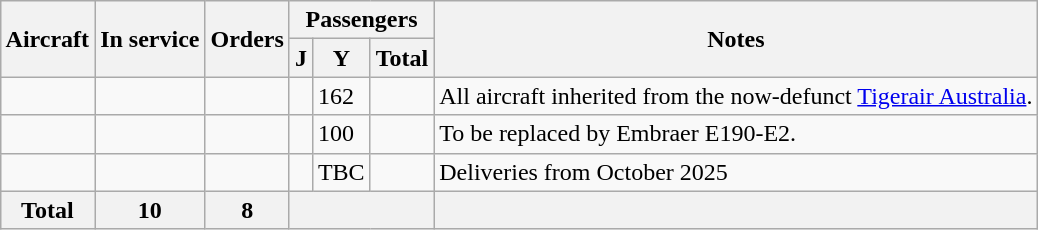<table class="wikitable" style="margin:1em auto; border-collapse:collapse">
<tr>
<th rowspan="2">Aircraft</th>
<th rowspan="2">In service</th>
<th rowspan="2">Orders</th>
<th colspan="3">Passengers</th>
<th rowspan="2">Notes</th>
</tr>
<tr>
<th>J</th>
<th>Y</th>
<th>Total</th>
</tr>
<tr>
<td></td>
<td></td>
<td></td>
<td></td>
<td>162</td>
<td></td>
<td>All aircraft inherited from the now-defunct <a href='#'>Tigerair Australia</a>.</td>
</tr>
<tr>
<td></td>
<td></td>
<td></td>
<td></td>
<td>100</td>
<td></td>
<td>To be replaced by Embraer E190-E2.</td>
</tr>
<tr>
<td></td>
<td></td>
<td></td>
<td></td>
<td>TBC</td>
<td></td>
<td>Deliveries from October 2025</td>
</tr>
<tr>
<th>Total</th>
<th>10</th>
<th>8</th>
<th colspan="3"></th>
<th></th>
</tr>
</table>
